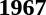<table>
<tr>
<td><strong>1967</strong><br></td>
</tr>
</table>
